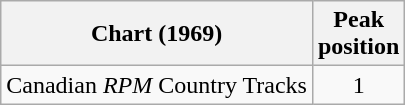<table class="wikitable">
<tr>
<th align="left">Chart (1969)</th>
<th align="center">Peak<br>position</th>
</tr>
<tr>
<td align="left">Canadian <em>RPM</em> Country Tracks</td>
<td align="center">1</td>
</tr>
</table>
